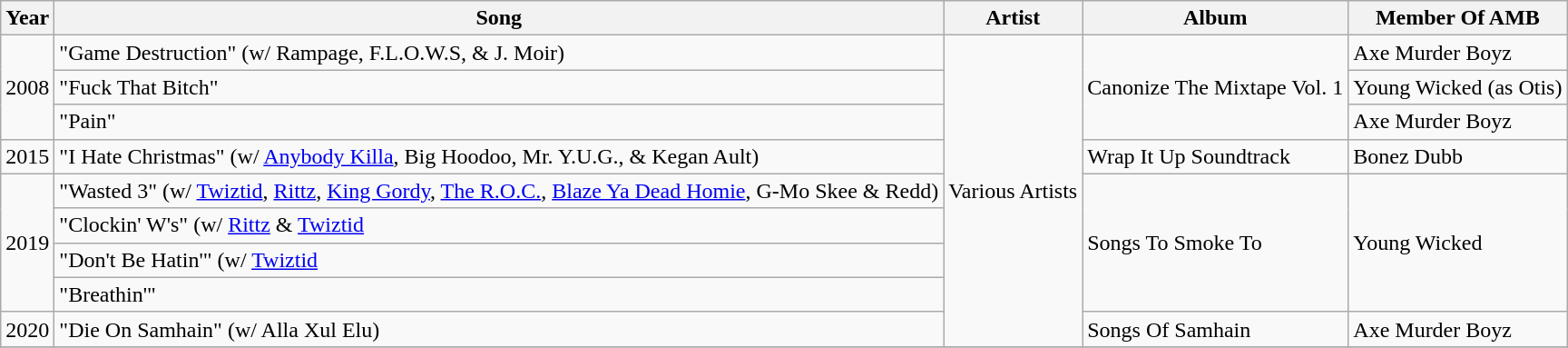<table class="wikitable" border="1">
<tr>
<th>Year</th>
<th>Song</th>
<th>Artist</th>
<th>Album</th>
<th>Member Of AMB</th>
</tr>
<tr>
<td rowspan="3">2008</td>
<td>"Game Destruction" (w/ Rampage, F.L.O.W.S, & J. Moir)</td>
<td rowspan="9">Various Artists</td>
<td rowspan="3">Canonize The Mixtape Vol. 1</td>
<td>Axe Murder Boyz</td>
</tr>
<tr>
<td>"Fuck That Bitch"</td>
<td>Young Wicked (as Otis)</td>
</tr>
<tr>
<td>"Pain"</td>
<td>Axe Murder Boyz</td>
</tr>
<tr>
<td>2015</td>
<td>"I Hate Christmas" (w/ <a href='#'>Anybody Killa</a>, Big Hoodoo, Mr. Y.U.G., & Kegan Ault)</td>
<td>Wrap It Up Soundtrack</td>
<td>Bonez Dubb</td>
</tr>
<tr>
<td rowspan="4">2019</td>
<td>"Wasted 3" (w/ <a href='#'>Twiztid</a>, <a href='#'>Rittz</a>, <a href='#'>King Gordy</a>, <a href='#'>The R.O.C.</a>, <a href='#'>Blaze Ya Dead Homie</a>, G-Mo Skee & Redd)</td>
<td rowspan="4">Songs To Smoke To</td>
<td rowspan="4">Young Wicked</td>
</tr>
<tr>
<td>"Clockin' W's" (w/ <a href='#'>Rittz</a> & <a href='#'>Twiztid</a></td>
</tr>
<tr>
<td>"Don't Be Hatin'" (w/ <a href='#'>Twiztid</a></td>
</tr>
<tr>
<td>"Breathin'"</td>
</tr>
<tr>
<td>2020</td>
<td>"Die On Samhain" (w/ Alla Xul Elu)</td>
<td>Songs Of Samhain</td>
<td>Axe Murder Boyz</td>
</tr>
<tr>
</tr>
</table>
